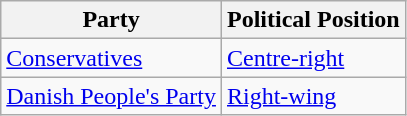<table class="wikitable mw-collapsible mw-collapsed">
<tr>
<th>Party</th>
<th>Political Position</th>
</tr>
<tr>
<td><a href='#'>Conservatives</a></td>
<td><a href='#'>Centre-right</a></td>
</tr>
<tr>
<td><a href='#'>Danish People's Party</a></td>
<td><a href='#'>Right-wing</a></td>
</tr>
</table>
